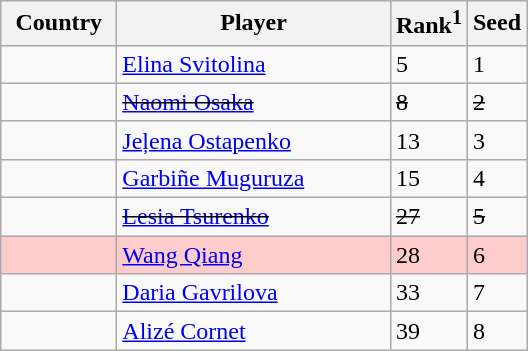<table class="sortable wikitable">
<tr>
<th width="70">Country</th>
<th width="175">Player</th>
<th>Rank<sup>1</sup></th>
<th>Seed</th>
</tr>
<tr>
<td></td>
<td><a href='#'>Elina Svitolina</a></td>
<td>5</td>
<td>1</td>
</tr>
<tr>
<td><s></s></td>
<td><s><a href='#'>Naomi Osaka</a></s></td>
<td><s>8</s></td>
<td><s>2</s></td>
</tr>
<tr>
<td></td>
<td><a href='#'>Jeļena Ostapenko</a></td>
<td>13</td>
<td>3</td>
</tr>
<tr>
<td></td>
<td><a href='#'>Garbiñe Muguruza</a></td>
<td>15</td>
<td>4</td>
</tr>
<tr>
<td><s></s></td>
<td><s><a href='#'>Lesia Tsurenko</a></s></td>
<td><s>27</s></td>
<td><s>5</s></td>
</tr>
<tr style="background:#fcc;">
<td></td>
<td><a href='#'>Wang Qiang</a></td>
<td>28</td>
<td>6</td>
</tr>
<tr>
<td></td>
<td><a href='#'>Daria Gavrilova</a></td>
<td>33</td>
<td>7</td>
</tr>
<tr>
<td></td>
<td><a href='#'>Alizé Cornet</a></td>
<td>39</td>
<td>8</td>
</tr>
</table>
